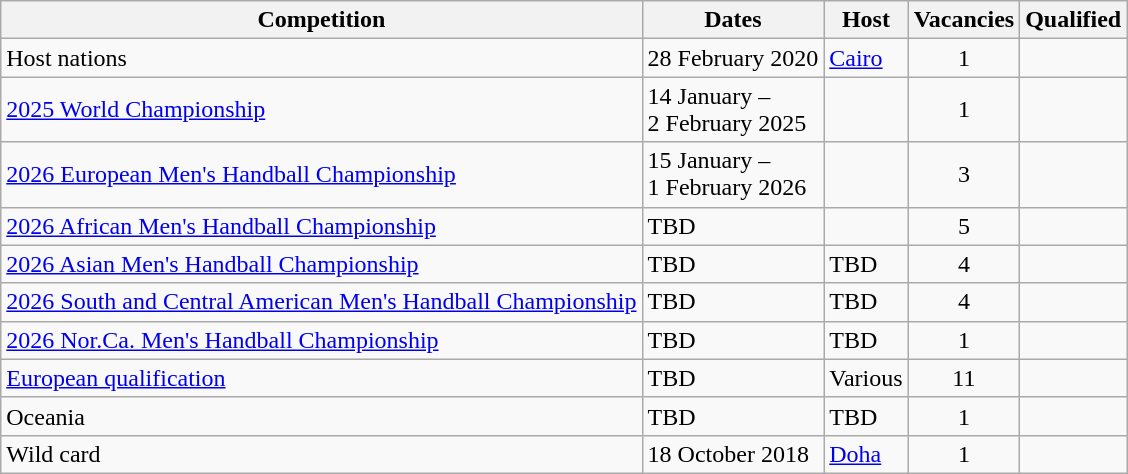<table class="wikitable">
<tr>
<th>Competition</th>
<th>Dates</th>
<th>Host</th>
<th>Vacancies</th>
<th>Qualified</th>
</tr>
<tr>
<td>Host nations</td>
<td>28 February 2020</td>
<td> <a href='#'>Cairo</a></td>
<td align="center">1</td>
<td></td>
</tr>
<tr>
<td><a href='#'>2025 World Championship</a></td>
<td>14 January –<br>2 February 2025</td>
<td><br><br></td>
<td align="center">1</td>
<td></td>
</tr>
<tr>
<td><a href='#'>2026 European Men's Handball Championship</a></td>
<td>15 January –<br>1 February 2026</td>
<td><br><br></td>
<td align="center">3</td>
<td></td>
</tr>
<tr>
<td><a href='#'>2026 African Men's Handball Championship</a></td>
<td>TBD</td>
<td></td>
<td align="center">5</td>
<td></td>
</tr>
<tr>
<td><a href='#'>2026 Asian Men's Handball Championship</a></td>
<td>TBD</td>
<td>TBD</td>
<td align="center">4</td>
<td></td>
</tr>
<tr>
<td><a href='#'>2026 South and Central American Men's Handball Championship</a></td>
<td>TBD</td>
<td>TBD</td>
<td style="text-align: center;">4</td>
<td></td>
</tr>
<tr>
<td><a href='#'>2026 Nor.Ca. Men's Handball Championship</a></td>
<td>TBD</td>
<td>TBD</td>
<td style="text-align: center;">1</td>
<td></td>
</tr>
<tr>
<td><a href='#'>European qualification</a></td>
<td>TBD</td>
<td>Various</td>
<td align="center">11</td>
<td></td>
</tr>
<tr>
<td>Oceania</td>
<td>TBD</td>
<td>TBD</td>
<td align="center">1</td>
<td></td>
</tr>
<tr>
<td>Wild card</td>
<td>18 October 2018</td>
<td> <a href='#'>Doha</a></td>
<td align="center">1</td>
<td></td>
</tr>
</table>
